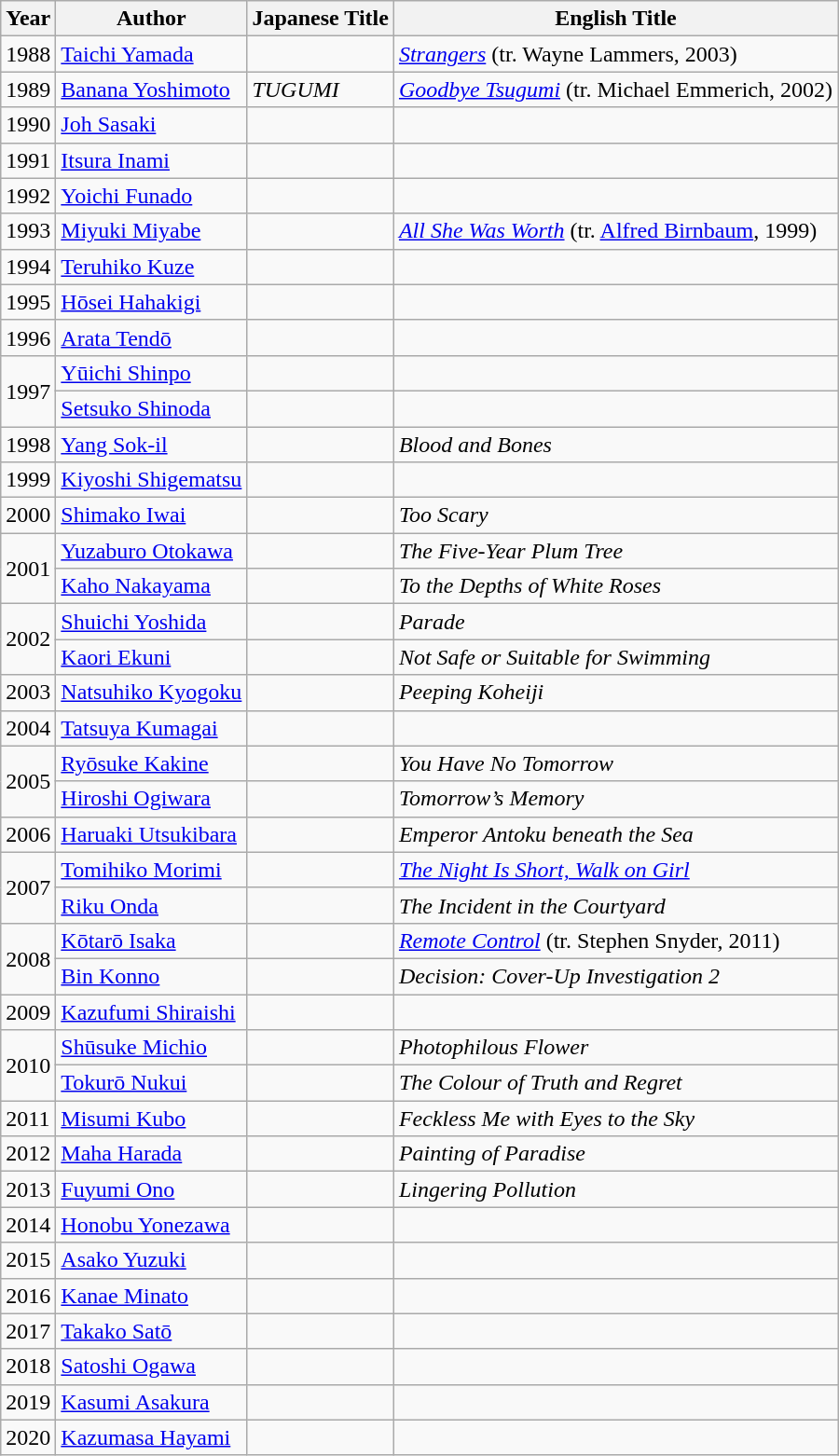<table class="wikitable">
<tr>
<th>Year</th>
<th>Author</th>
<th>Japanese Title</th>
<th>English Title</th>
</tr>
<tr>
<td>1988</td>
<td><a href='#'>Taichi Yamada</a></td>
<td></td>
<td><em><a href='#'>Strangers</a></em> (tr. Wayne Lammers, 2003)</td>
</tr>
<tr>
<td>1989</td>
<td><a href='#'>Banana Yoshimoto</a></td>
<td><em>TUGUMI</em></td>
<td><em><a href='#'>Goodbye Tsugumi</a></em> (tr. Michael Emmerich, 2002)</td>
</tr>
<tr>
<td>1990</td>
<td><a href='#'>Joh Sasaki</a></td>
<td></td>
<td></td>
</tr>
<tr>
<td>1991</td>
<td><a href='#'>Itsura Inami</a></td>
<td></td>
<td></td>
</tr>
<tr>
<td>1992</td>
<td><a href='#'>Yoichi Funado</a></td>
<td></td>
<td></td>
</tr>
<tr>
<td>1993</td>
<td><a href='#'>Miyuki Miyabe</a></td>
<td></td>
<td><em><a href='#'>All She Was Worth</a></em> (tr. <a href='#'>Alfred Birnbaum</a>, 1999)</td>
</tr>
<tr>
<td>1994</td>
<td><a href='#'>Teruhiko Kuze</a></td>
<td></td>
<td></td>
</tr>
<tr>
<td>1995</td>
<td><a href='#'>Hōsei Hahakigi</a></td>
<td></td>
<td></td>
</tr>
<tr>
<td>1996</td>
<td><a href='#'>Arata Tendō</a></td>
<td></td>
<td></td>
</tr>
<tr>
<td rowspan="2">1997</td>
<td><a href='#'>Yūichi Shinpo</a></td>
<td></td>
<td></td>
</tr>
<tr>
<td><a href='#'>Setsuko Shinoda</a></td>
<td></td>
<td></td>
</tr>
<tr>
<td>1998</td>
<td><a href='#'>Yang Sok-il</a></td>
<td></td>
<td><em>Blood and Bones</em></td>
</tr>
<tr>
<td>1999</td>
<td><a href='#'>Kiyoshi Shigematsu</a></td>
<td></td>
<td></td>
</tr>
<tr>
<td>2000</td>
<td><a href='#'>Shimako Iwai</a></td>
<td></td>
<td><em>Too Scary</em></td>
</tr>
<tr>
<td rowspan="2">2001</td>
<td><a href='#'>Yuzaburo Otokawa</a></td>
<td></td>
<td><em>The Five-Year Plum Tree</em></td>
</tr>
<tr>
<td><a href='#'>Kaho Nakayama</a></td>
<td></td>
<td><em>To the Depths of White Roses</em></td>
</tr>
<tr>
<td rowspan="2">2002</td>
<td><a href='#'>Shuichi Yoshida</a></td>
<td></td>
<td><em>Parade</em></td>
</tr>
<tr>
<td><a href='#'>Kaori Ekuni</a></td>
<td></td>
<td><em>Not Safe or Suitable for Swimming</em></td>
</tr>
<tr>
<td>2003</td>
<td><a href='#'>Natsuhiko Kyogoku</a></td>
<td></td>
<td><em>Peeping Koheiji</em></td>
</tr>
<tr>
<td>2004</td>
<td><a href='#'>Tatsuya Kumagai</a></td>
<td></td>
<td></td>
</tr>
<tr>
<td rowspan="2">2005</td>
<td><a href='#'>Ryōsuke Kakine</a></td>
<td></td>
<td><em>You Have No Tomorrow</em></td>
</tr>
<tr>
<td><a href='#'>Hiroshi Ogiwara</a></td>
<td></td>
<td><em>Tomorrow’s Memory</em></td>
</tr>
<tr>
<td>2006</td>
<td><a href='#'>Haruaki Utsukibara</a></td>
<td></td>
<td><em>Emperor Antoku beneath the Sea</em></td>
</tr>
<tr>
<td rowspan="2">2007</td>
<td><a href='#'>Tomihiko Morimi</a></td>
<td></td>
<td><em><a href='#'>The Night Is Short, Walk on Girl</a></em></td>
</tr>
<tr>
<td><a href='#'>Riku Onda</a></td>
<td></td>
<td><em>The Incident in the Courtyard</em></td>
</tr>
<tr>
<td rowspan="2">2008</td>
<td><a href='#'>Kōtarō Isaka</a></td>
<td></td>
<td><em><a href='#'>Remote Control</a></em> (tr. Stephen Snyder, 2011)</td>
</tr>
<tr>
<td><a href='#'>Bin Konno</a></td>
<td></td>
<td><em>Decision: Cover-Up Investigation 2</em></td>
</tr>
<tr>
<td>2009</td>
<td><a href='#'>Kazufumi Shiraishi</a></td>
<td></td>
<td></td>
</tr>
<tr>
<td rowspan="2">2010</td>
<td><a href='#'>Shūsuke Michio</a></td>
<td></td>
<td><em>Photophilous Flower</em></td>
</tr>
<tr>
<td><a href='#'>Tokurō Nukui</a></td>
<td></td>
<td><em>The Colour of Truth and Regret</em></td>
</tr>
<tr>
<td>2011</td>
<td><a href='#'>Misumi Kubo</a></td>
<td></td>
<td><em>Feckless Me with Eyes to the Sky</em></td>
</tr>
<tr>
<td>2012</td>
<td><a href='#'>Maha Harada</a></td>
<td></td>
<td><em>Painting of Paradise</em></td>
</tr>
<tr>
<td>2013</td>
<td><a href='#'>Fuyumi Ono</a></td>
<td></td>
<td><em>Lingering Pollution</em></td>
</tr>
<tr>
<td>2014</td>
<td><a href='#'>Honobu Yonezawa</a></td>
<td><em></em></td>
<td></td>
</tr>
<tr>
<td>2015</td>
<td><a href='#'>Asako Yuzuki</a></td>
<td><em></em></td>
<td></td>
</tr>
<tr>
<td>2016</td>
<td><a href='#'>Kanae Minato</a></td>
<td><em></em></td>
<td></td>
</tr>
<tr>
<td>2017</td>
<td><a href='#'>Takako Satō</a></td>
<td><em></em></td>
<td></td>
</tr>
<tr>
<td>2018</td>
<td><a href='#'>Satoshi Ogawa</a></td>
<td><em></em></td>
<td></td>
</tr>
<tr>
<td>2019</td>
<td><a href='#'>Kasumi Asakura</a></td>
<td></td>
<td></td>
</tr>
<tr>
<td>2020</td>
<td><a href='#'>Kazumasa Hayami</a></td>
<td></td>
<td></td>
</tr>
</table>
